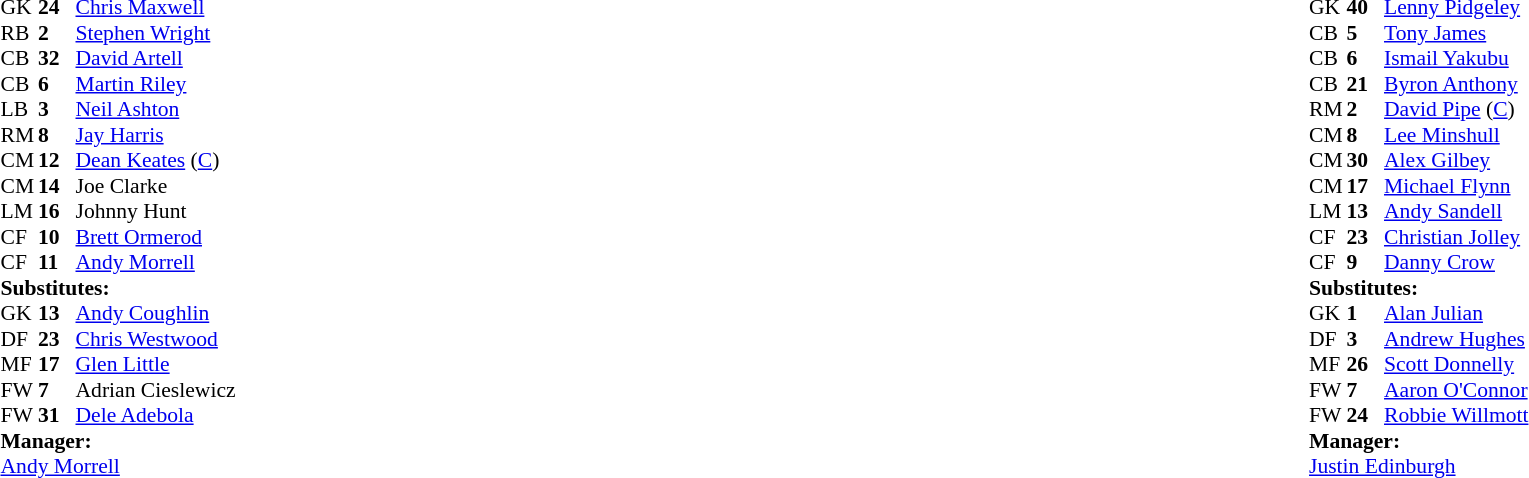<table width="100%">
<tr>
<td valign="top" width="50%"><br><table style="font-size: 90%" cellspacing="0" cellpadding="0">
<tr>
<td colspan="4"></td>
</tr>
<tr>
<th width=25></th>
<th width=25></th>
</tr>
<tr>
<td>GK</td>
<td><strong>24</strong></td>
<td><a href='#'>Chris Maxwell</a></td>
</tr>
<tr>
<td>RB</td>
<td><strong>2</strong></td>
<td><a href='#'>Stephen Wright</a></td>
</tr>
<tr>
<td>CB</td>
<td><strong>32</strong></td>
<td><a href='#'>David Artell</a></td>
</tr>
<tr>
<td>CB</td>
<td><strong>6</strong></td>
<td><a href='#'>Martin Riley</a></td>
</tr>
<tr>
<td>LB</td>
<td><strong>3</strong></td>
<td><a href='#'>Neil Ashton</a></td>
</tr>
<tr>
<td>RM</td>
<td><strong>8</strong></td>
<td><a href='#'>Jay Harris</a></td>
<td></td>
<td></td>
</tr>
<tr>
<td>CM</td>
<td><strong>12</strong></td>
<td><a href='#'>Dean Keates</a> (<a href='#'>C</a>)</td>
<td></td>
<td></td>
</tr>
<tr>
<td>CM</td>
<td><strong>14</strong></td>
<td>Joe Clarke</td>
</tr>
<tr>
<td>LM</td>
<td><strong>16</strong></td>
<td>Johnny Hunt</td>
</tr>
<tr>
<td>CF</td>
<td><strong>10</strong></td>
<td><a href='#'>Brett Ormerod</a></td>
<td></td>
</tr>
<tr>
<td>CF</td>
<td><strong>11</strong></td>
<td><a href='#'>Andy Morrell</a></td>
<td></td>
<td></td>
</tr>
<tr>
<td colspan=3><strong>Substitutes:</strong></td>
</tr>
<tr>
<td>GK</td>
<td><strong>13</strong></td>
<td><a href='#'>Andy Coughlin</a></td>
</tr>
<tr>
<td>DF</td>
<td><strong>23</strong></td>
<td><a href='#'>Chris Westwood</a></td>
</tr>
<tr>
<td>MF</td>
<td><strong>17</strong></td>
<td><a href='#'>Glen Little</a></td>
<td></td>
<td></td>
</tr>
<tr>
<td>FW</td>
<td><strong>7</strong></td>
<td>Adrian Cieslewicz</td>
<td></td>
<td></td>
</tr>
<tr>
<td>FW</td>
<td><strong>31</strong></td>
<td><a href='#'>Dele Adebola</a></td>
<td></td>
<td></td>
</tr>
<tr>
<td colspan=3><strong>Manager:</strong></td>
</tr>
<tr>
<td colspan=4><a href='#'>Andy Morrell</a></td>
</tr>
</table>
</td>
<td valign="top"></td>
<td valign="top" width="50%"><br><table style="font-size: 90%" cellspacing="0" cellpadding="0" align=center>
<tr>
<td colspan="4"></td>
</tr>
<tr>
<th width=25></th>
<th width=25></th>
</tr>
<tr>
<td>GK</td>
<td><strong>40</strong></td>
<td><a href='#'>Lenny Pidgeley</a></td>
</tr>
<tr>
<td>CB</td>
<td><strong>5</strong></td>
<td><a href='#'>Tony James</a></td>
</tr>
<tr>
<td>CB</td>
<td><strong>6</strong></td>
<td><a href='#'>Ismail Yakubu</a></td>
</tr>
<tr>
<td>CB</td>
<td><strong>21</strong></td>
<td><a href='#'>Byron Anthony</a></td>
</tr>
<tr>
<td>RM</td>
<td><strong>2</strong></td>
<td><a href='#'>David Pipe</a> (<a href='#'>C</a>)</td>
</tr>
<tr>
<td>CM</td>
<td><strong>8</strong></td>
<td><a href='#'>Lee Minshull</a></td>
</tr>
<tr>
<td>CM</td>
<td><strong>30</strong></td>
<td><a href='#'>Alex Gilbey</a></td>
<td></td>
</tr>
<tr>
<td>CM</td>
<td><strong>17</strong></td>
<td><a href='#'>Michael Flynn</a></td>
<td></td>
<td></td>
</tr>
<tr>
<td>LM</td>
<td><strong>13</strong></td>
<td><a href='#'>Andy Sandell</a></td>
</tr>
<tr>
<td>CF</td>
<td><strong>23</strong></td>
<td><a href='#'>Christian Jolley</a></td>
</tr>
<tr>
<td>CF</td>
<td><strong>9</strong></td>
<td><a href='#'>Danny Crow</a></td>
<td></td>
<td></td>
</tr>
<tr>
<td colspan=3><strong>Substitutes:</strong></td>
</tr>
<tr>
<td>GK</td>
<td><strong>1</strong></td>
<td><a href='#'>Alan Julian</a></td>
</tr>
<tr>
<td>DF</td>
<td><strong>3</strong></td>
<td><a href='#'>Andrew Hughes</a></td>
</tr>
<tr>
<td>MF</td>
<td><strong>26</strong></td>
<td><a href='#'>Scott Donnelly</a></td>
<td></td>
<td></td>
</tr>
<tr>
<td>FW</td>
<td><strong>7</strong></td>
<td><a href='#'>Aaron O'Connor</a></td>
<td></td>
<td></td>
</tr>
<tr>
<td>FW</td>
<td><strong>24</strong></td>
<td><a href='#'>Robbie Willmott</a></td>
</tr>
<tr>
<td colspan=3><strong>Manager:</strong></td>
</tr>
<tr>
<td colspan=4><a href='#'>Justin Edinburgh</a></td>
</tr>
</table>
</td>
</tr>
</table>
